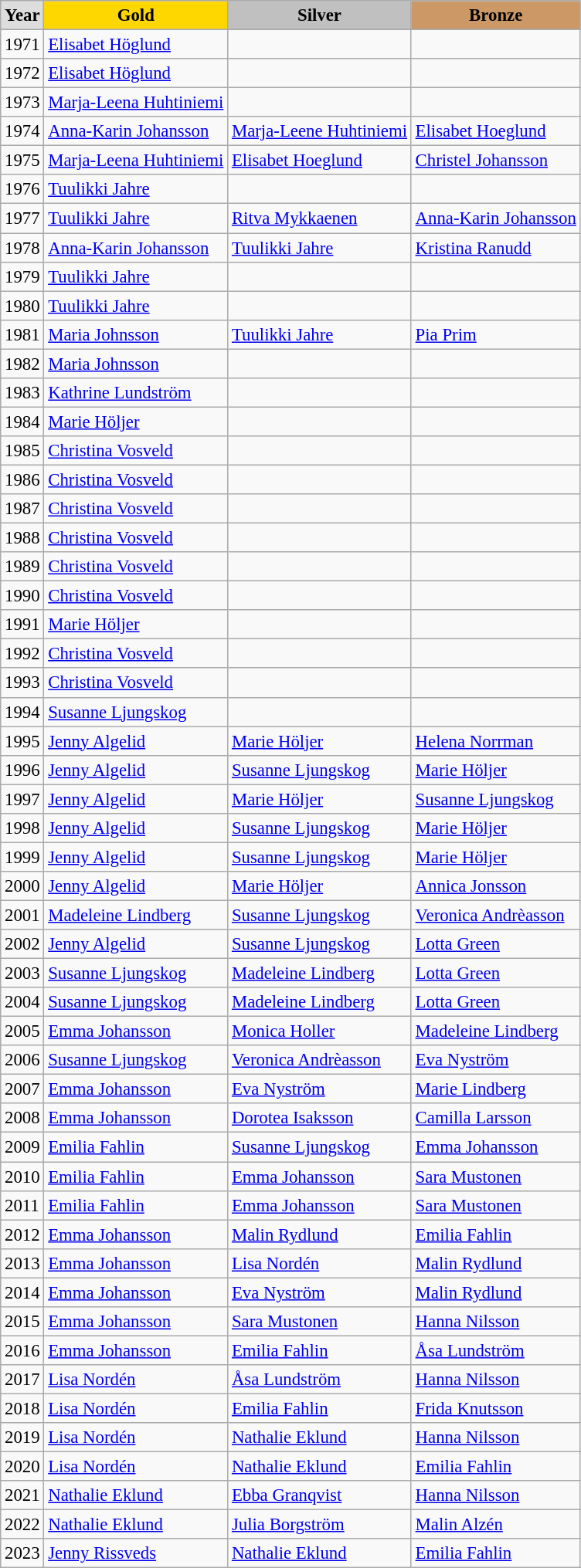<table class="wikitable sortable alternance" style="font-size:95%">
<tr style="text-align:center; background:#e4e4e4; font-weight:bold;">
<td style="background:#ddd; ">Year</td>
<td style="background:gold; ">Gold</td>
<td style="background:silver; ">Silver</td>
<td style="background:#c96; ">Bronze</td>
</tr>
<tr bgcolor="#EFEFEF">
</tr>
<tr>
<td>1971</td>
<td><a href='#'>Elisabet Höglund</a></td>
<td></td>
<td></td>
</tr>
<tr>
<td>1972</td>
<td><a href='#'>Elisabet Höglund</a></td>
<td></td>
<td></td>
</tr>
<tr>
<td>1973</td>
<td><a href='#'>Marja-Leena Huhtiniemi</a></td>
<td></td>
<td></td>
</tr>
<tr>
<td>1974</td>
<td><a href='#'>Anna-Karin Johansson</a></td>
<td><a href='#'>Marja-Leene Huhtiniemi</a></td>
<td><a href='#'>Elisabet Hoeglund</a></td>
</tr>
<tr>
<td>1975</td>
<td><a href='#'>Marja-Leena Huhtiniemi</a></td>
<td><a href='#'>Elisabet Hoeglund</a></td>
<td><a href='#'>Christel Johansson</a></td>
</tr>
<tr>
<td>1976</td>
<td><a href='#'>Tuulikki Jahre</a></td>
<td></td>
<td></td>
</tr>
<tr>
<td>1977</td>
<td><a href='#'>Tuulikki Jahre</a></td>
<td><a href='#'>Ritva Mykkaenen</a></td>
<td><a href='#'>Anna-Karin Johansson</a></td>
</tr>
<tr>
<td>1978</td>
<td><a href='#'>Anna-Karin Johansson</a></td>
<td><a href='#'>Tuulikki Jahre</a></td>
<td><a href='#'>Kristina Ranudd </a></td>
</tr>
<tr>
<td>1979</td>
<td><a href='#'>Tuulikki Jahre</a></td>
<td></td>
<td></td>
</tr>
<tr>
<td>1980</td>
<td><a href='#'>Tuulikki Jahre</a></td>
<td></td>
<td></td>
</tr>
<tr>
<td>1981</td>
<td><a href='#'>Maria Johnsson</a></td>
<td><a href='#'>Tuulikki Jahre</a></td>
<td><a href='#'>Pia Prim</a></td>
</tr>
<tr>
<td>1982</td>
<td><a href='#'>Maria Johnsson</a></td>
<td></td>
<td></td>
</tr>
<tr>
<td>1983</td>
<td><a href='#'>Kathrine Lundström</a></td>
<td></td>
<td></td>
</tr>
<tr>
<td>1984</td>
<td><a href='#'>Marie Höljer</a></td>
<td></td>
<td></td>
</tr>
<tr>
<td>1985</td>
<td><a href='#'>Christina Vosveld</a></td>
<td></td>
<td></td>
</tr>
<tr>
<td>1986</td>
<td><a href='#'>Christina Vosveld</a></td>
<td></td>
<td></td>
</tr>
<tr>
<td>1987</td>
<td><a href='#'>Christina Vosveld</a></td>
<td></td>
<td></td>
</tr>
<tr>
<td>1988</td>
<td><a href='#'>Christina Vosveld</a></td>
<td></td>
<td></td>
</tr>
<tr>
<td>1989</td>
<td><a href='#'>Christina Vosveld</a></td>
<td></td>
<td></td>
</tr>
<tr>
<td>1990</td>
<td><a href='#'>Christina Vosveld</a></td>
<td></td>
<td></td>
</tr>
<tr>
<td>1991</td>
<td><a href='#'>Marie Höljer</a></td>
<td></td>
<td></td>
</tr>
<tr>
<td>1992</td>
<td><a href='#'>Christina Vosveld</a></td>
<td></td>
<td></td>
</tr>
<tr>
<td>1993</td>
<td><a href='#'>Christina Vosveld</a></td>
<td></td>
<td></td>
</tr>
<tr>
<td>1994</td>
<td><a href='#'>Susanne Ljungskog</a></td>
<td></td>
<td></td>
</tr>
<tr>
<td>1995</td>
<td><a href='#'>Jenny Algelid</a></td>
<td><a href='#'>Marie Höljer</a></td>
<td><a href='#'>Helena Norrman</a></td>
</tr>
<tr>
<td>1996</td>
<td><a href='#'>Jenny Algelid</a></td>
<td><a href='#'>Susanne Ljungskog</a></td>
<td><a href='#'>Marie Höljer</a></td>
</tr>
<tr>
<td>1997</td>
<td><a href='#'>Jenny Algelid</a></td>
<td><a href='#'>Marie Höljer</a></td>
<td><a href='#'>Susanne Ljungskog</a></td>
</tr>
<tr>
<td>1998</td>
<td><a href='#'>Jenny Algelid</a></td>
<td><a href='#'>Susanne Ljungskog</a></td>
<td><a href='#'>Marie Höljer</a></td>
</tr>
<tr>
<td>1999</td>
<td><a href='#'>Jenny Algelid</a></td>
<td><a href='#'>Susanne Ljungskog</a></td>
<td><a href='#'>Marie Höljer</a></td>
</tr>
<tr>
<td>2000</td>
<td><a href='#'>Jenny Algelid</a></td>
<td><a href='#'>Marie Höljer</a></td>
<td><a href='#'>Annica Jonsson </a></td>
</tr>
<tr>
<td>2001</td>
<td><a href='#'>Madeleine Lindberg</a></td>
<td><a href='#'>Susanne Ljungskog</a></td>
<td><a href='#'>Veronica Andrèasson</a></td>
</tr>
<tr>
<td>2002</td>
<td><a href='#'>Jenny Algelid</a></td>
<td><a href='#'>Susanne Ljungskog</a></td>
<td><a href='#'>Lotta Green</a></td>
</tr>
<tr>
<td>2003</td>
<td><a href='#'>Susanne Ljungskog</a></td>
<td><a href='#'>Madeleine Lindberg</a></td>
<td><a href='#'>Lotta Green</a></td>
</tr>
<tr ->
<td>2004</td>
<td><a href='#'>Susanne Ljungskog</a></td>
<td><a href='#'>Madeleine Lindberg</a></td>
<td><a href='#'>Lotta Green</a></td>
</tr>
<tr>
<td>2005</td>
<td><a href='#'>Emma Johansson</a></td>
<td><a href='#'>Monica Holler</a></td>
<td><a href='#'>Madeleine Lindberg</a></td>
</tr>
<tr ->
<td>2006</td>
<td><a href='#'>Susanne Ljungskog</a></td>
<td><a href='#'>Veronica Andrèasson</a></td>
<td><a href='#'>Eva Nyström</a></td>
</tr>
<tr>
<td>2007</td>
<td><a href='#'>Emma Johansson</a></td>
<td><a href='#'>Eva Nyström</a></td>
<td><a href='#'>Marie Lindberg</a></td>
</tr>
<tr ->
<td>2008</td>
<td><a href='#'>Emma Johansson</a></td>
<td><a href='#'>Dorotea Isaksson</a></td>
<td><a href='#'>Camilla Larsson</a></td>
</tr>
<tr>
<td>2009</td>
<td><a href='#'>Emilia Fahlin</a></td>
<td><a href='#'>Susanne Ljungskog</a></td>
<td><a href='#'>Emma Johansson</a></td>
</tr>
<tr ->
<td>2010</td>
<td><a href='#'>Emilia Fahlin</a></td>
<td><a href='#'>Emma Johansson</a></td>
<td><a href='#'>Sara Mustonen</a></td>
</tr>
<tr>
<td>2011</td>
<td><a href='#'>Emilia Fahlin</a></td>
<td><a href='#'>Emma Johansson</a></td>
<td><a href='#'>Sara Mustonen</a></td>
</tr>
<tr ->
<td>2012</td>
<td><a href='#'>Emma Johansson</a></td>
<td><a href='#'>Malin Rydlund</a></td>
<td><a href='#'>Emilia Fahlin</a></td>
</tr>
<tr>
<td>2013</td>
<td><a href='#'>Emma Johansson</a></td>
<td><a href='#'>Lisa Nordén</a></td>
<td><a href='#'>Malin Rydlund</a></td>
</tr>
<tr ->
<td>2014</td>
<td><a href='#'>Emma Johansson</a></td>
<td><a href='#'>Eva Nyström</a></td>
<td><a href='#'>Malin Rydlund</a></td>
</tr>
<tr>
<td>2015</td>
<td><a href='#'>Emma Johansson</a></td>
<td><a href='#'>Sara Mustonen</a></td>
<td><a href='#'>Hanna Nilsson</a></td>
</tr>
<tr>
<td>2016</td>
<td><a href='#'>Emma Johansson</a></td>
<td><a href='#'>Emilia Fahlin</a></td>
<td><a href='#'>Åsa Lundström</a></td>
</tr>
<tr>
<td>2017</td>
<td><a href='#'>Lisa Nordén</a></td>
<td><a href='#'>Åsa Lundström</a></td>
<td><a href='#'>Hanna Nilsson</a></td>
</tr>
<tr>
<td>2018</td>
<td><a href='#'>Lisa Nordén</a></td>
<td><a href='#'>Emilia Fahlin</a></td>
<td><a href='#'>Frida Knutsson</a></td>
</tr>
<tr>
<td>2019</td>
<td><a href='#'>Lisa Nordén</a></td>
<td><a href='#'>Nathalie Eklund</a></td>
<td><a href='#'>Hanna Nilsson</a></td>
</tr>
<tr>
<td>2020</td>
<td><a href='#'>Lisa Nordén</a></td>
<td><a href='#'>Nathalie Eklund</a></td>
<td><a href='#'>Emilia Fahlin</a></td>
</tr>
<tr>
<td>2021</td>
<td><a href='#'>Nathalie Eklund</a></td>
<td><a href='#'>Ebba Granqvist</a></td>
<td><a href='#'>Hanna Nilsson</a></td>
</tr>
<tr>
<td>2022</td>
<td><a href='#'>Nathalie Eklund</a></td>
<td><a href='#'>Julia Borgström</a></td>
<td><a href='#'>Malin Alzén</a></td>
</tr>
<tr>
<td>2023</td>
<td><a href='#'>Jenny Rissveds</a></td>
<td><a href='#'>Nathalie Eklund</a></td>
<td><a href='#'>Emilia Fahlin</a></td>
</tr>
</table>
